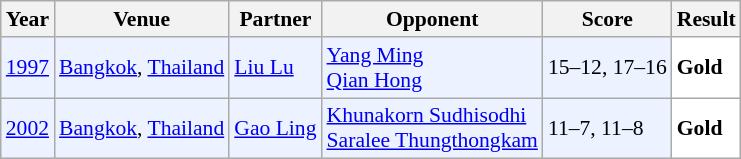<table class="sortable wikitable" style="font-size: 90%;">
<tr>
<th>Year</th>
<th>Venue</th>
<th>Partner</th>
<th>Opponent</th>
<th>Score</th>
<th>Result</th>
</tr>
<tr style="background:#ECF2FF">
<td align="center"><a href='#'>1997</a></td>
<td align="left"><a href='#'>Bangkok</a>, <a href='#'>Thailand</a></td>
<td align="left"> <a href='#'>Liu Lu</a></td>
<td align="left"> <a href='#'>Yang Ming</a> <br>  <a href='#'>Qian Hong</a></td>
<td align="left">15–12, 17–16</td>
<td style="text-align:left; background:white"> <strong>Gold</strong></td>
</tr>
<tr style="background:#ECF2FF">
<td align="center"><a href='#'>2002</a></td>
<td align="left"><a href='#'>Bangkok</a>, <a href='#'>Thailand</a></td>
<td align="left"> <a href='#'>Gao Ling</a></td>
<td align="left"> <a href='#'>Khunakorn Sudhisodhi</a> <br>  <a href='#'>Saralee Thungthongkam</a></td>
<td align="left">11–7, 11–8</td>
<td style="text-align:left; background:white"> <strong>Gold</strong></td>
</tr>
</table>
